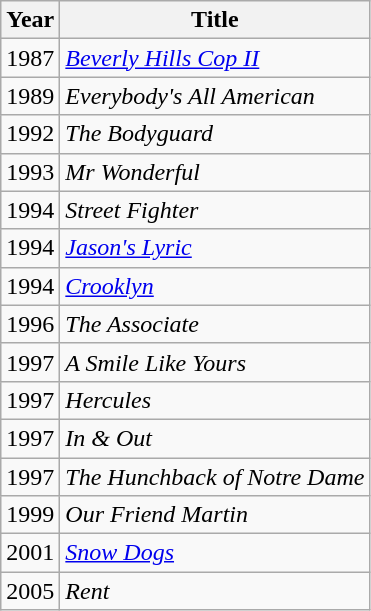<table class="wikitable">
<tr>
<th align="left" valign="top">Year</th>
<th align="left" valign="top">Title</th>
</tr>
<tr>
<td align="left" valign="top">1987</td>
<td align="left" valign="top"><em><a href='#'>Beverly Hills Cop II</a></em></td>
</tr>
<tr>
<td align="left" valign="top">1989</td>
<td align="left" valign="top"><em>Everybody's All American</em></td>
</tr>
<tr>
<td align="left" valign="top">1992</td>
<td align="left" valign="top"><em>The Bodyguard</em></td>
</tr>
<tr>
<td align="left" valign="top">1993</td>
<td align="left" valign="top"><em>Mr Wonderful</em></td>
</tr>
<tr>
<td align="left" valign="top">1994</td>
<td align="left" valign="top"><em>Street Fighter</em></td>
</tr>
<tr>
<td align="left" valign="top">1994</td>
<td align="left" valign="top"><em><a href='#'>Jason's Lyric</a></em></td>
</tr>
<tr>
<td align="left" valign="top">1994</td>
<td align="left" valign="top"><em><a href='#'>Crooklyn</a></em></td>
</tr>
<tr>
<td align="left" valign="top">1996</td>
<td align="left" valign="top"><em>The Associate</em></td>
</tr>
<tr>
<td align="left" valign="top">1997</td>
<td align="left" valign="top"><em>A Smile Like Yours</em></td>
</tr>
<tr>
<td align="left" valign="top">1997</td>
<td align="left" valign="top"><em>Hercules</em></td>
</tr>
<tr>
<td align="left" valign="top">1997</td>
<td align="left" valign="top"><em>In & Out</em></td>
</tr>
<tr>
<td align="left" valign="top">1997</td>
<td align="left" valign="top"><em>The Hunchback of Notre Dame</em></td>
</tr>
<tr>
<td align="left" valign="top">1999</td>
<td align="left" valign="top"><em>Our Friend Martin</em></td>
</tr>
<tr>
<td align="left" valign="top">2001</td>
<td align="left" valign="top"><em><a href='#'>Snow Dogs</a></em></td>
</tr>
<tr>
<td align="left" valign="top">2005</td>
<td align="left" valign="top"><em>Rent</em></td>
</tr>
</table>
